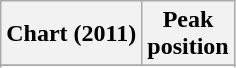<table class="wikitable sortable plainrowheaders">
<tr>
<th scope="col">Chart (2011)</th>
<th scope="col">Peak<br>position</th>
</tr>
<tr>
</tr>
<tr>
</tr>
<tr>
</tr>
<tr>
</tr>
<tr>
</tr>
</table>
